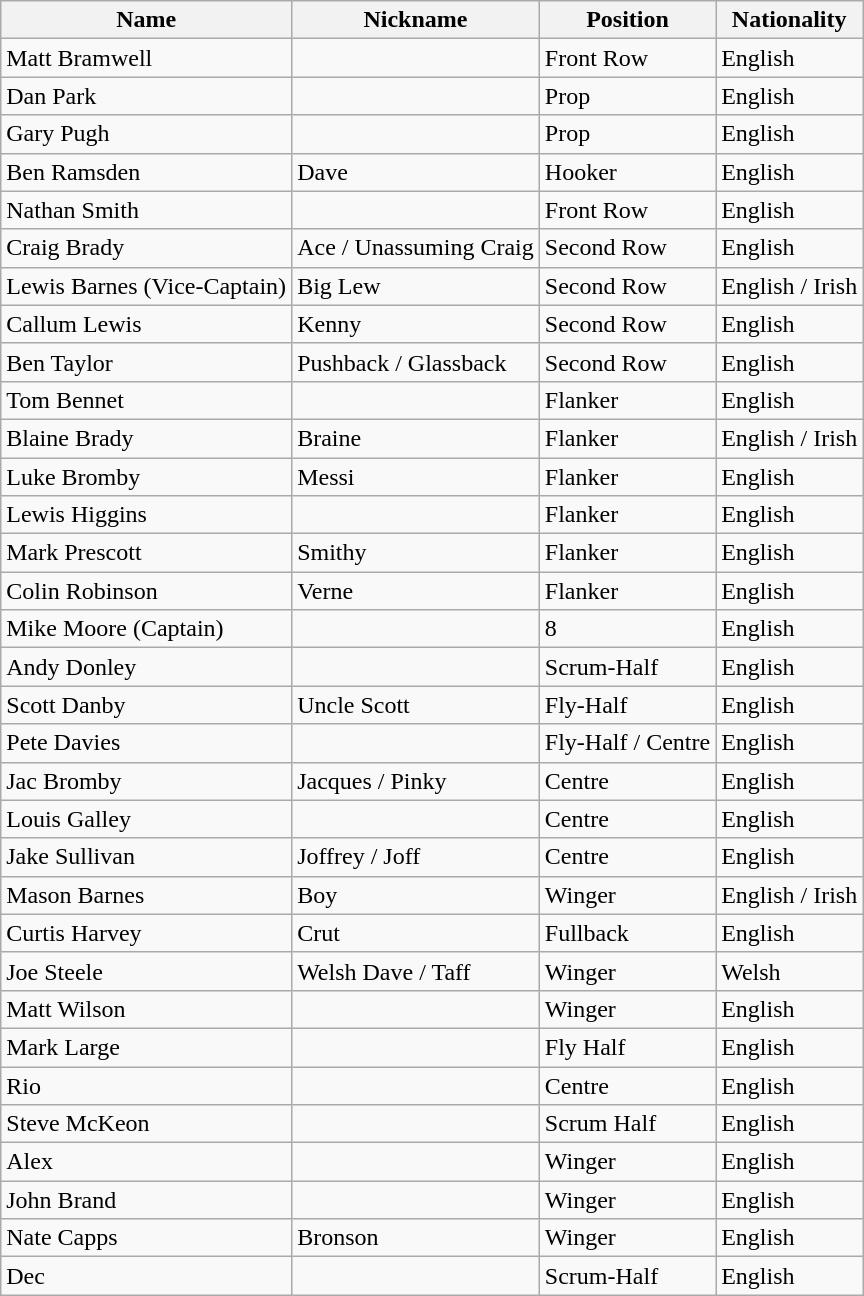<table class="wikitable">
<tr>
<th>Name</th>
<th>Nickname</th>
<th>Position</th>
<th>Nationality</th>
</tr>
<tr>
<td>Matt Bramwell</td>
<td></td>
<td>Front Row</td>
<td>English</td>
</tr>
<tr>
<td>Dan Park</td>
<td></td>
<td>Prop</td>
<td>English</td>
</tr>
<tr>
<td>Gary Pugh</td>
<td></td>
<td>Prop</td>
<td>English</td>
</tr>
<tr>
<td>Ben Ramsden</td>
<td>Dave</td>
<td>Hooker</td>
<td>English</td>
</tr>
<tr>
<td>Nathan Smith</td>
<td></td>
<td>Front Row</td>
<td>English</td>
</tr>
<tr>
<td>Craig Brady</td>
<td>Ace / Unassuming Craig</td>
<td>Second Row</td>
<td>English</td>
</tr>
<tr>
<td>Lewis Barnes (Vice-Captain)</td>
<td>Big Lew</td>
<td>Second Row</td>
<td>English / Irish</td>
</tr>
<tr>
<td>Callum Lewis</td>
<td>Kenny</td>
<td>Second Row</td>
<td>English</td>
</tr>
<tr>
<td>Ben Taylor</td>
<td>Pushback / Glassback</td>
<td>Second Row</td>
<td>English</td>
</tr>
<tr>
<td>Tom Bennet</td>
<td></td>
<td>Flanker</td>
<td>English</td>
</tr>
<tr>
<td>Blaine Brady</td>
<td>Braine</td>
<td>Flanker</td>
<td>English / Irish</td>
</tr>
<tr>
<td>Luke Bromby</td>
<td>Messi</td>
<td>Flanker</td>
<td>English</td>
</tr>
<tr>
<td>Lewis Higgins</td>
<td></td>
<td>Flanker</td>
<td>English</td>
</tr>
<tr>
<td>Mark Prescott</td>
<td>Smithy</td>
<td>Flanker</td>
<td>English</td>
</tr>
<tr>
<td>Colin Robinson</td>
<td>Verne</td>
<td>Flanker</td>
<td>English</td>
</tr>
<tr>
<td>Mike Moore (Captain)</td>
<td></td>
<td>8</td>
<td>English</td>
</tr>
<tr>
<td>Andy Donley</td>
<td></td>
<td>Scrum-Half</td>
<td>English</td>
</tr>
<tr>
<td>Scott Danby</td>
<td>Uncle Scott</td>
<td>Fly-Half</td>
<td>English</td>
</tr>
<tr>
<td>Pete Davies</td>
<td></td>
<td>Fly-Half / Centre</td>
<td>English</td>
</tr>
<tr>
<td>Jac Bromby</td>
<td>Jacques / Pinky</td>
<td>Centre</td>
<td>English</td>
</tr>
<tr>
<td>Louis Galley</td>
<td></td>
<td>Centre</td>
<td>English</td>
</tr>
<tr>
<td>Jake Sullivan</td>
<td>Joffrey / Joff</td>
<td>Centre</td>
<td>English</td>
</tr>
<tr>
<td>Mason Barnes</td>
<td>Boy</td>
<td>Winger</td>
<td>English / Irish</td>
</tr>
<tr>
<td>Curtis Harvey</td>
<td>Crut</td>
<td>Fullback</td>
<td>English</td>
</tr>
<tr>
<td>Joe Steele</td>
<td>Welsh Dave / Taff</td>
<td>Winger</td>
<td>Welsh</td>
</tr>
<tr>
<td>Matt Wilson</td>
<td></td>
<td>Winger</td>
<td>English</td>
</tr>
<tr>
<td>Mark Large</td>
<td></td>
<td>Fly Half</td>
<td>English</td>
</tr>
<tr>
<td>Rio</td>
<td></td>
<td>Centre</td>
<td>English</td>
</tr>
<tr>
<td>Steve McKeon</td>
<td></td>
<td>Scrum Half</td>
<td>English</td>
</tr>
<tr>
<td>Alex</td>
<td></td>
<td>Winger</td>
<td>English</td>
</tr>
<tr>
<td>John Brand</td>
<td></td>
<td>Winger</td>
<td>English</td>
</tr>
<tr>
<td>Nate Capps</td>
<td>Bronson</td>
<td>Winger</td>
<td>English</td>
</tr>
<tr>
<td>Dec</td>
<td></td>
<td>Scrum-Half</td>
<td>English</td>
</tr>
</table>
